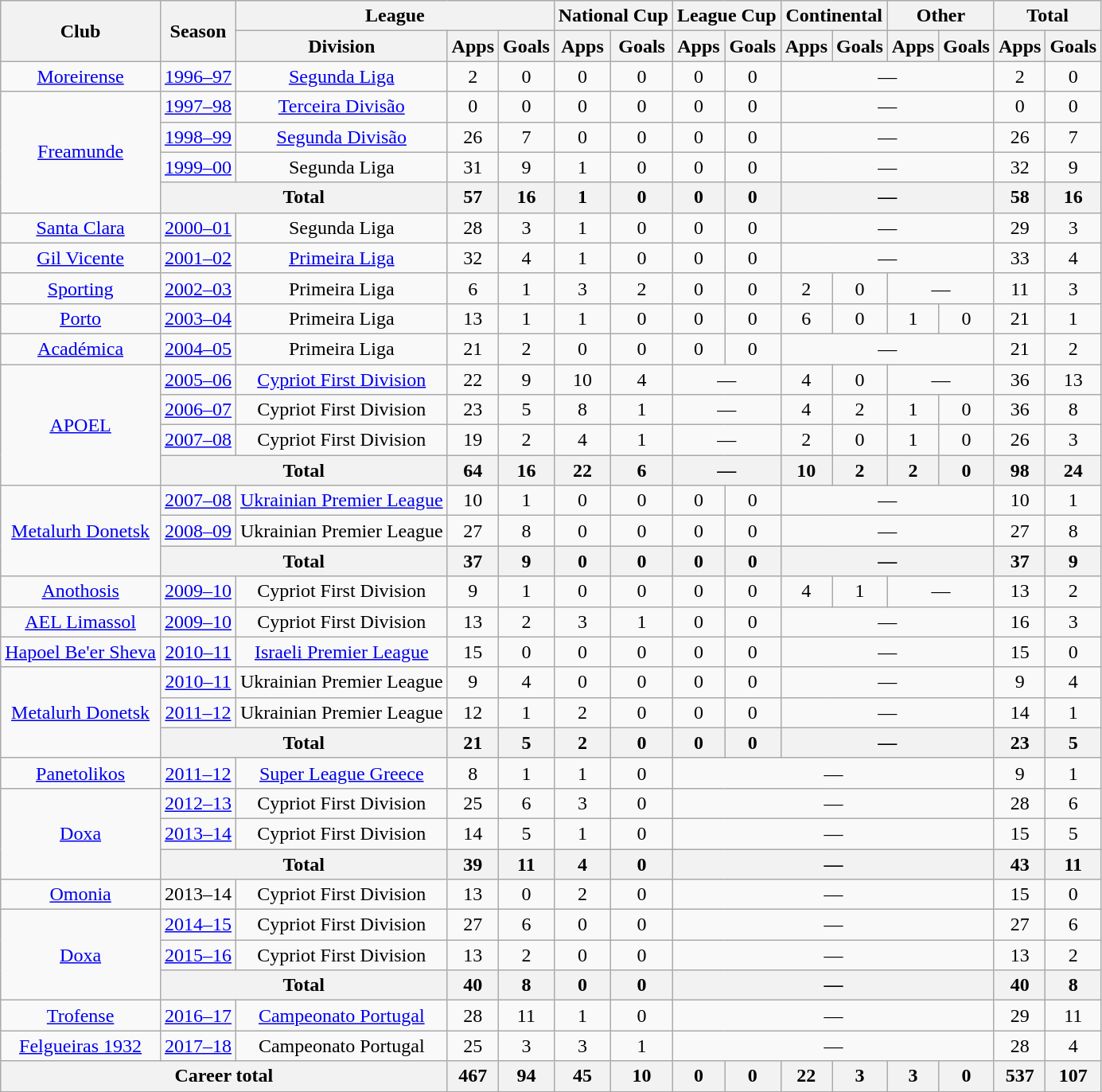<table class="wikitable" style="text-align: center;">
<tr>
<th rowspan="2">Club</th>
<th rowspan="2">Season</th>
<th colspan="3">League</th>
<th colspan="2">National Cup</th>
<th colspan="2">League Cup</th>
<th colspan="2">Continental</th>
<th colspan="2">Other</th>
<th colspan="2">Total</th>
</tr>
<tr>
<th>Division</th>
<th>Apps</th>
<th>Goals</th>
<th>Apps</th>
<th>Goals</th>
<th>Apps</th>
<th>Goals</th>
<th>Apps</th>
<th>Goals</th>
<th>Apps</th>
<th>Goals</th>
<th>Apps</th>
<th>Goals</th>
</tr>
<tr>
<td rowspan="1" valign="center"><a href='#'>Moreirense</a></td>
<td><a href='#'>1996–97</a></td>
<td><a href='#'>Segunda Liga</a></td>
<td>2</td>
<td>0</td>
<td>0</td>
<td>0</td>
<td>0</td>
<td>0</td>
<td colspan="4">—</td>
<td>2</td>
<td>0</td>
</tr>
<tr>
<td rowspan="4" valign="center"><a href='#'>Freamunde</a></td>
<td><a href='#'>1997–98</a></td>
<td><a href='#'>Terceira Divisão</a></td>
<td>0</td>
<td>0</td>
<td>0</td>
<td>0</td>
<td>0</td>
<td>0</td>
<td colspan="4">—</td>
<td>0</td>
<td>0</td>
</tr>
<tr>
<td><a href='#'>1998–99</a></td>
<td><a href='#'>Segunda Divisão</a></td>
<td>26</td>
<td>7</td>
<td>0</td>
<td>0</td>
<td>0</td>
<td>0</td>
<td colspan="4">—</td>
<td>26</td>
<td>7</td>
</tr>
<tr>
<td><a href='#'>1999–00</a></td>
<td>Segunda Liga</td>
<td>31</td>
<td>9</td>
<td>1</td>
<td>0</td>
<td>0</td>
<td>0</td>
<td colspan="4">—</td>
<td>32</td>
<td>9</td>
</tr>
<tr>
<th colspan="2">Total</th>
<th>57</th>
<th>16</th>
<th>1</th>
<th>0</th>
<th>0</th>
<th>0</th>
<th colspan="4">—</th>
<th>58</th>
<th>16</th>
</tr>
<tr>
<td rowspan="1" valign="center"><a href='#'>Santa Clara</a></td>
<td><a href='#'>2000–01</a></td>
<td>Segunda Liga</td>
<td>28</td>
<td>3</td>
<td>1</td>
<td>0</td>
<td>0</td>
<td>0</td>
<td colspan="4">—</td>
<td>29</td>
<td>3</td>
</tr>
<tr>
<td rowspan="1" valign="center"><a href='#'>Gil Vicente</a></td>
<td><a href='#'>2001–02</a></td>
<td><a href='#'>Primeira Liga</a></td>
<td>32</td>
<td>4</td>
<td>1</td>
<td>0</td>
<td>0</td>
<td>0</td>
<td colspan="4">—</td>
<td>33</td>
<td>4</td>
</tr>
<tr>
<td rowspan="1" valign="center"><a href='#'>Sporting</a></td>
<td><a href='#'>2002–03</a></td>
<td>Primeira Liga</td>
<td>6</td>
<td>1</td>
<td>3</td>
<td>2</td>
<td>0</td>
<td>0</td>
<td>2</td>
<td>0</td>
<td colspan="2">—</td>
<td>11</td>
<td>3</td>
</tr>
<tr>
<td rowspan="1" valign="center"><a href='#'>Porto</a></td>
<td><a href='#'>2003–04</a></td>
<td>Primeira Liga</td>
<td>13</td>
<td>1</td>
<td>1</td>
<td>0</td>
<td>0</td>
<td>0</td>
<td>6</td>
<td>0</td>
<td>1</td>
<td>0</td>
<td>21</td>
<td>1</td>
</tr>
<tr>
<td rowspan="1" valign="center"><a href='#'>Académica</a></td>
<td><a href='#'>2004–05</a></td>
<td>Primeira Liga</td>
<td>21</td>
<td>2</td>
<td>0</td>
<td>0</td>
<td>0</td>
<td>0</td>
<td colspan="4">—</td>
<td>21</td>
<td>2</td>
</tr>
<tr>
<td rowspan="4" valign="center"><a href='#'>APOEL</a></td>
<td><a href='#'>2005–06</a></td>
<td><a href='#'>Cypriot First Division</a></td>
<td>22</td>
<td>9</td>
<td>10</td>
<td>4</td>
<td colspan="2">—</td>
<td>4</td>
<td>0</td>
<td colspan="2">—</td>
<td>36</td>
<td>13</td>
</tr>
<tr>
<td><a href='#'>2006–07</a></td>
<td>Cypriot First Division</td>
<td>23</td>
<td>5</td>
<td>8</td>
<td>1</td>
<td colspan="2">—</td>
<td>4</td>
<td>2</td>
<td>1</td>
<td>0</td>
<td>36</td>
<td>8</td>
</tr>
<tr>
<td><a href='#'>2007–08</a></td>
<td>Cypriot First Division</td>
<td>19</td>
<td>2</td>
<td>4</td>
<td>1</td>
<td colspan="2">—</td>
<td>2</td>
<td>0</td>
<td>1</td>
<td>0</td>
<td>26</td>
<td>3</td>
</tr>
<tr>
<th colspan="2">Total</th>
<th>64</th>
<th>16</th>
<th>22</th>
<th>6</th>
<th colspan="2">—</th>
<th>10</th>
<th>2</th>
<th>2</th>
<th>0</th>
<th>98</th>
<th>24</th>
</tr>
<tr>
<td rowspan="3" valign="center"><a href='#'>Metalurh Donetsk</a></td>
<td><a href='#'>2007–08</a></td>
<td><a href='#'>Ukrainian Premier League</a></td>
<td>10</td>
<td>1</td>
<td>0</td>
<td>0</td>
<td>0</td>
<td>0</td>
<td colspan="4">—</td>
<td>10</td>
<td>1</td>
</tr>
<tr>
<td><a href='#'>2008–09</a></td>
<td>Ukrainian Premier League</td>
<td>27</td>
<td>8</td>
<td>0</td>
<td>0</td>
<td>0</td>
<td>0</td>
<td colspan="4">—</td>
<td>27</td>
<td>8</td>
</tr>
<tr>
<th colspan="2">Total</th>
<th>37</th>
<th>9</th>
<th>0</th>
<th>0</th>
<th>0</th>
<th>0</th>
<th colspan="4">—</th>
<th>37</th>
<th>9</th>
</tr>
<tr>
<td rowspan="1" valign="center"><a href='#'>Anothosis</a></td>
<td><a href='#'>2009–10</a></td>
<td>Cypriot First Division</td>
<td>9</td>
<td>1</td>
<td>0</td>
<td>0</td>
<td>0</td>
<td>0</td>
<td>4</td>
<td>1</td>
<td colspan="2">—</td>
<td>13</td>
<td>2</td>
</tr>
<tr>
<td rowspan="1" valign="center"><a href='#'>AEL Limassol</a></td>
<td><a href='#'>2009–10</a></td>
<td>Cypriot First Division</td>
<td>13</td>
<td>2</td>
<td>3</td>
<td>1</td>
<td>0</td>
<td>0</td>
<td colspan="4">—</td>
<td>16</td>
<td>3</td>
</tr>
<tr>
<td rowspan="1" valign="center"><a href='#'>Hapoel Be'er Sheva</a></td>
<td><a href='#'>2010–11</a></td>
<td><a href='#'>Israeli Premier League</a></td>
<td>15</td>
<td>0</td>
<td>0</td>
<td>0</td>
<td>0</td>
<td>0</td>
<td colspan="4">—</td>
<td>15</td>
<td>0</td>
</tr>
<tr>
<td rowspan="3" valign="center"><a href='#'>Metalurh Donetsk</a></td>
<td><a href='#'>2010–11</a></td>
<td>Ukrainian Premier League</td>
<td>9</td>
<td>4</td>
<td>0</td>
<td>0</td>
<td>0</td>
<td>0</td>
<td colspan="4">—</td>
<td>9</td>
<td>4</td>
</tr>
<tr>
<td><a href='#'>2011–12</a></td>
<td>Ukrainian Premier League</td>
<td>12</td>
<td>1</td>
<td>2</td>
<td>0</td>
<td>0</td>
<td>0</td>
<td colspan="4">—</td>
<td>14</td>
<td>1</td>
</tr>
<tr>
<th colspan="2">Total</th>
<th>21</th>
<th>5</th>
<th>2</th>
<th>0</th>
<th>0</th>
<th>0</th>
<th colspan="4">—</th>
<th>23</th>
<th>5</th>
</tr>
<tr>
<td rowspan="1" valign="center"><a href='#'>Panetolikos</a></td>
<td><a href='#'>2011–12</a></td>
<td><a href='#'>Super League Greece</a></td>
<td>8</td>
<td>1</td>
<td>1</td>
<td>0</td>
<td colspan="6">—</td>
<td>9</td>
<td>1</td>
</tr>
<tr>
<td rowspan="3" valign="center"><a href='#'>Doxa</a></td>
<td><a href='#'>2012–13</a></td>
<td>Cypriot First Division</td>
<td>25</td>
<td>6</td>
<td>3</td>
<td>0</td>
<td colspan="6">—</td>
<td>28</td>
<td>6</td>
</tr>
<tr>
<td><a href='#'>2013–14</a></td>
<td>Cypriot First Division</td>
<td>14</td>
<td>5</td>
<td>1</td>
<td>0</td>
<td colspan="6">—</td>
<td>15</td>
<td>5</td>
</tr>
<tr>
<th colspan="2">Total</th>
<th>39</th>
<th>11</th>
<th>4</th>
<th>0</th>
<th colspan="6">—</th>
<th>43</th>
<th>11</th>
</tr>
<tr>
<td rowspan="1" valign="center"><a href='#'>Omonia</a></td>
<td>2013–14</td>
<td>Cypriot First Division</td>
<td>13</td>
<td>0</td>
<td>2</td>
<td>0</td>
<td colspan="6">—</td>
<td>15</td>
<td>0</td>
</tr>
<tr>
<td rowspan="3" valign="center"><a href='#'>Doxa</a></td>
<td><a href='#'>2014–15</a></td>
<td>Cypriot First Division</td>
<td>27</td>
<td>6</td>
<td>0</td>
<td>0</td>
<td colspan="6">—</td>
<td>27</td>
<td>6</td>
</tr>
<tr>
<td><a href='#'>2015–16</a></td>
<td>Cypriot First Division</td>
<td>13</td>
<td>2</td>
<td>0</td>
<td>0</td>
<td colspan="6">—</td>
<td>13</td>
<td>2</td>
</tr>
<tr>
<th colspan="2">Total</th>
<th>40</th>
<th>8</th>
<th>0</th>
<th>0</th>
<th colspan="6">—</th>
<th>40</th>
<th>8</th>
</tr>
<tr>
<td><a href='#'>Trofense</a></td>
<td><a href='#'>2016–17</a></td>
<td><a href='#'>Campeonato Portugal</a></td>
<td>28</td>
<td>11</td>
<td>1</td>
<td>0</td>
<td colspan="6">—</td>
<td>29</td>
<td>11</td>
</tr>
<tr>
<td><a href='#'>Felgueiras 1932</a></td>
<td><a href='#'>2017–18</a></td>
<td>Campeonato Portugal</td>
<td>25</td>
<td>3</td>
<td>3</td>
<td>1</td>
<td colspan="6">—</td>
<td>28</td>
<td>4</td>
</tr>
<tr>
<th colspan="3">Career total</th>
<th>467</th>
<th>94</th>
<th>45</th>
<th>10</th>
<th>0</th>
<th>0</th>
<th>22</th>
<th>3</th>
<th>3</th>
<th>0</th>
<th>537</th>
<th>107</th>
</tr>
</table>
